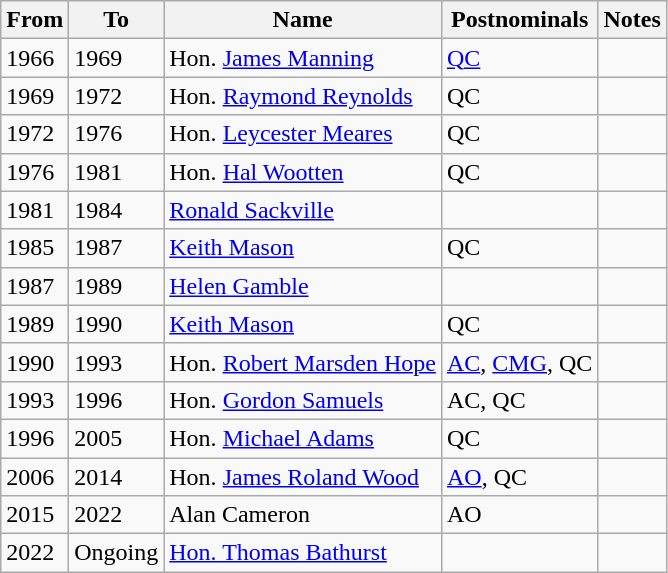<table class="wikitable" style="text-align:left">
<tr>
<th>From</th>
<th>To</th>
<th>Name</th>
<th>Postnominals</th>
<th>Notes</th>
</tr>
<tr>
<td>1966</td>
<td>1969</td>
<td>Hon. <a href='#'>James Manning</a></td>
<td><a href='#'>QC</a></td>
<td></td>
</tr>
<tr>
<td>1969</td>
<td>1972</td>
<td>Hon. <a href='#'>Raymond Reynolds</a></td>
<td>QC</td>
<td></td>
</tr>
<tr>
<td>1972</td>
<td>1976</td>
<td>Hon. <a href='#'>Leycester Meares</a></td>
<td>QC</td>
<td></td>
</tr>
<tr>
<td>1976</td>
<td>1981</td>
<td>Hon. <a href='#'>Hal Wootten</a></td>
<td>QC</td>
<td></td>
</tr>
<tr>
<td>1981</td>
<td>1984</td>
<td><a href='#'>Ronald Sackville</a></td>
<td></td>
<td></td>
</tr>
<tr>
<td>1985</td>
<td>1987</td>
<td><a href='#'>Keith Mason</a></td>
<td>QC</td>
<td></td>
</tr>
<tr>
<td>1987</td>
<td>1989</td>
<td><a href='#'>Helen Gamble</a></td>
<td></td>
<td></td>
</tr>
<tr>
<td>1989</td>
<td>1990</td>
<td><a href='#'>Keith Mason</a></td>
<td>QC</td>
<td></td>
</tr>
<tr>
<td>1990</td>
<td>1993</td>
<td>Hon. <a href='#'>Robert Marsden Hope</a></td>
<td><a href='#'>AC</a>, <a href='#'>CMG</a>, QC</td>
<td></td>
</tr>
<tr>
<td>1993</td>
<td>1996</td>
<td>Hon. <a href='#'>Gordon Samuels</a></td>
<td>AC, QC</td>
<td></td>
</tr>
<tr>
<td>1996</td>
<td>2005</td>
<td>Hon. <a href='#'>Michael Adams</a></td>
<td>QC</td>
<td></td>
</tr>
<tr>
<td>2006</td>
<td>2014</td>
<td>Hon. <a href='#'>James Roland Wood</a></td>
<td><a href='#'>AO</a>, QC</td>
<td></td>
</tr>
<tr>
<td>2015</td>
<td>2022</td>
<td>Alan Cameron</td>
<td>AO</td>
<td></td>
</tr>
<tr>
<td>2022</td>
<td>Ongoing</td>
<td><a href='#'>Hon. Thomas Bathurst</a></td>
<td></td>
<td></td>
</tr>
</table>
